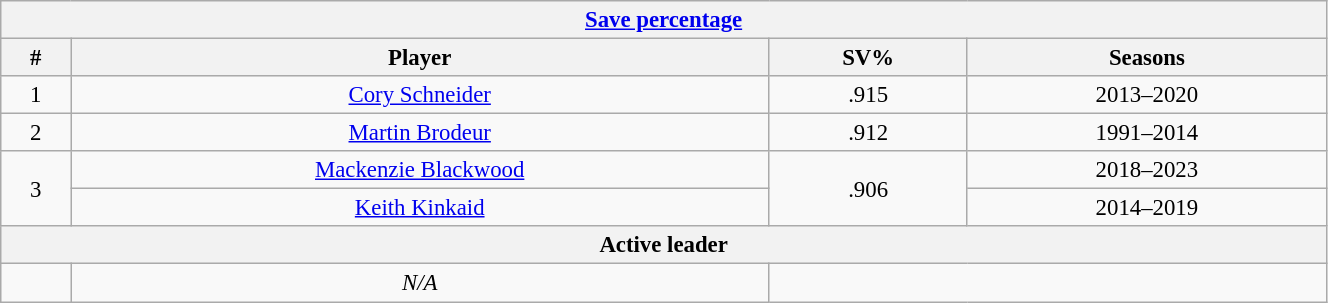<table class="wikitable" style="text-align: center; font-size: 95%" width="70%">
<tr>
<th colspan="4"><a href='#'>Save percentage</a></th>
</tr>
<tr>
<th>#</th>
<th>Player</th>
<th>SV%</th>
<th>Seasons</th>
</tr>
<tr>
<td>1</td>
<td><a href='#'>Cory Schneider</a></td>
<td>.915</td>
<td>2013–2020</td>
</tr>
<tr>
<td>2</td>
<td><a href='#'>Martin Brodeur</a></td>
<td>.912</td>
<td>1991–2014</td>
</tr>
<tr>
<td rowspan="2">3</td>
<td><a href='#'>Mackenzie Blackwood</a></td>
<td rowspan="2">.906</td>
<td>2018–2023</td>
</tr>
<tr>
<td><a href='#'>Keith Kinkaid</a></td>
<td>2014–2019</td>
</tr>
<tr>
<th colspan="4">Active leader</th>
</tr>
<tr>
<td></td>
<td><em>N/A</em></td>
</tr>
</table>
